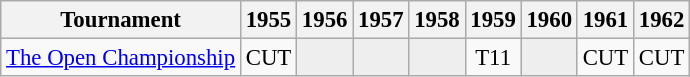<table class="wikitable" style="font-size:95%;text-align:center;">
<tr>
<th>Tournament</th>
<th>1955</th>
<th>1956</th>
<th>1957</th>
<th>1958</th>
<th>1959</th>
<th>1960</th>
<th>1961</th>
<th>1962</th>
</tr>
<tr>
<td><a href='#'>The Open Championship</a></td>
<td>CUT</td>
<td style="background:#eeeeee;"></td>
<td style="background:#eeeeee;"></td>
<td style="background:#eeeeee;"></td>
<td>T11</td>
<td style="background:#eeeeee;"></td>
<td>CUT</td>
<td>CUT</td>
</tr>
</table>
